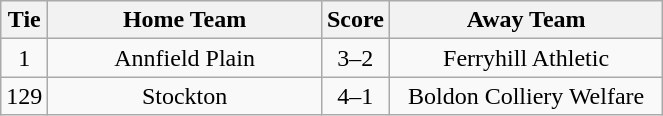<table class="wikitable" style="text-align:center;">
<tr>
<th width=20>Tie</th>
<th width=175>Home Team</th>
<th width=20>Score</th>
<th width=175>Away Team</th>
</tr>
<tr>
<td>1</td>
<td>Annfield Plain</td>
<td>3–2</td>
<td>Ferryhill Athletic</td>
</tr>
<tr>
<td>129</td>
<td>Stockton</td>
<td>4–1</td>
<td>Boldon Colliery Welfare</td>
</tr>
</table>
